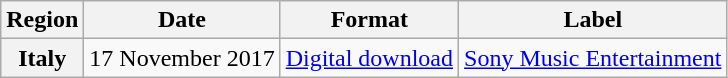<table class="wikitable sortable plainrowheaders" style="text-align:center;">
<tr>
<th>Region</th>
<th>Date</th>
<th>Format</th>
<th>Label</th>
</tr>
<tr>
<th scope="row">Italy</th>
<td>17 November 2017</td>
<td><a href='#'>Digital download</a></td>
<td><a href='#'>Sony Music Entertainment</a></td>
</tr>
</table>
